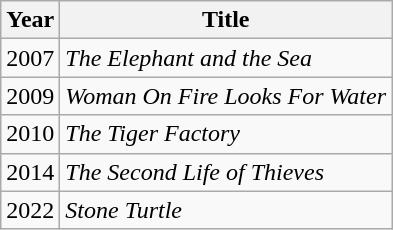<table class="wikitable">
<tr>
<th>Year</th>
<th>Title</th>
</tr>
<tr>
<td>2007</td>
<td><em>The Elephant and the Sea</em></td>
</tr>
<tr>
<td>2009</td>
<td><em>Woman On Fire Looks For Water</em></td>
</tr>
<tr>
<td>2010</td>
<td><em>The Tiger Factory</em></td>
</tr>
<tr>
<td>2014</td>
<td><em>The Second Life of Thieves</em></td>
</tr>
<tr>
<td>2022</td>
<td><em>Stone Turtle</em></td>
</tr>
</table>
